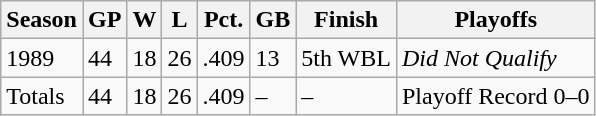<table class="wikitable">
<tr>
<th>Season</th>
<th>GP</th>
<th>W</th>
<th>L</th>
<th>Pct.</th>
<th>GB</th>
<th>Finish</th>
<th>Playoffs</th>
</tr>
<tr>
<td>1989</td>
<td>44</td>
<td>18</td>
<td>26</td>
<td>.409</td>
<td>13</td>
<td>5th WBL</td>
<td><em>Did Not Qualify</em></td>
</tr>
<tr>
<td>Totals</td>
<td>44</td>
<td>18</td>
<td>26</td>
<td>.409</td>
<td>–</td>
<td>–</td>
<td>Playoff Record 0–0</td>
</tr>
</table>
